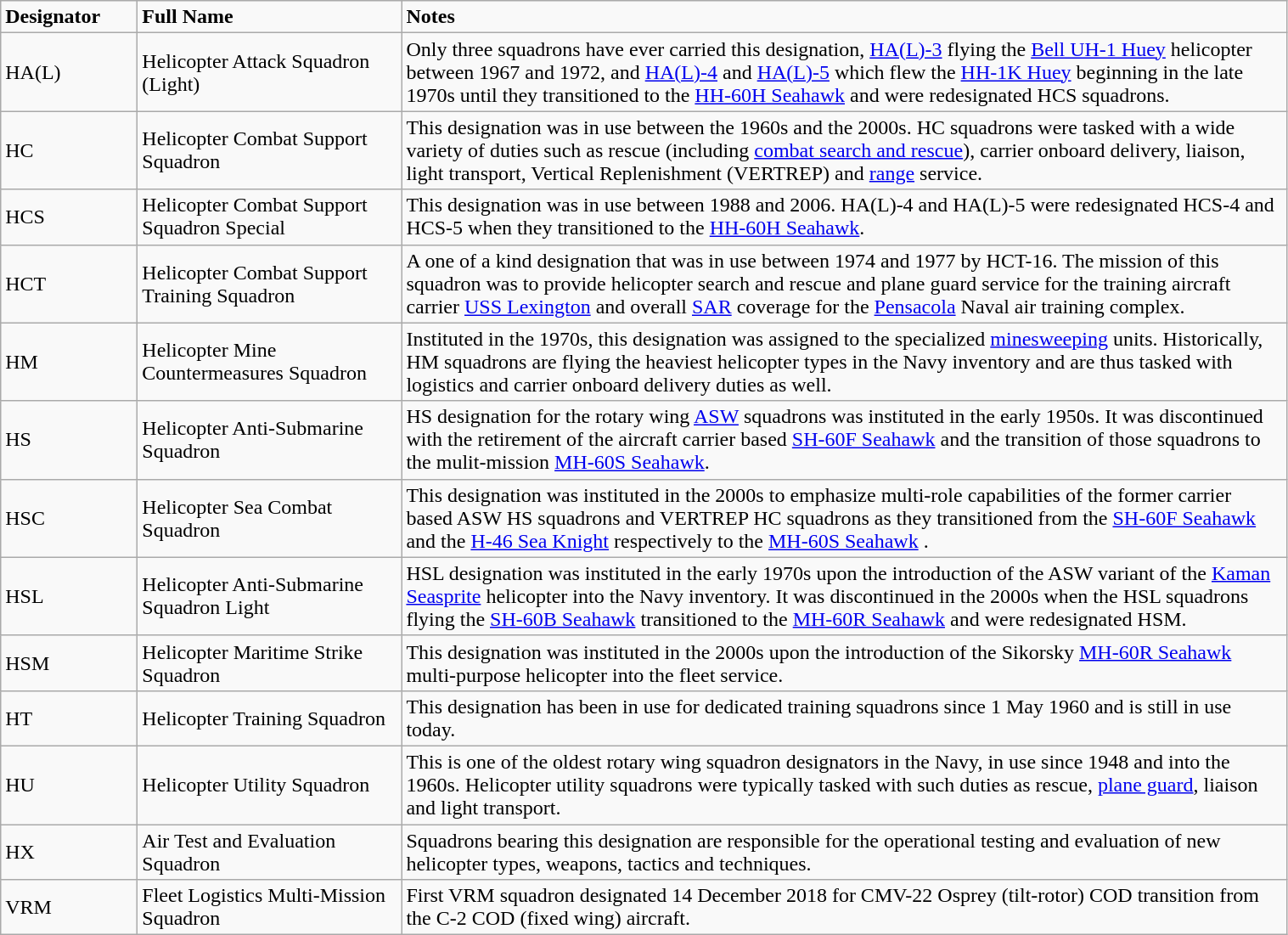<table class="wikitable" style="width: 80%;">
<tr>
<td style="width: 100px;"><strong>Designator</strong></td>
<td style="width: 200px;"><strong>Full Name</strong></td>
<td><strong>Notes</strong></td>
</tr>
<tr>
<td>HA(L)</td>
<td>Helicopter Attack Squadron (Light)</td>
<td>Only three squadrons have ever carried this designation, <a href='#'>HA(L)-3</a> flying the <a href='#'>Bell UH-1 Huey</a> helicopter between 1967 and 1972, and <a href='#'>HA(L)-4</a> and <a href='#'>HA(L)-5</a> which flew the <a href='#'>HH-1K Huey</a> beginning in the late 1970s until they transitioned to the <a href='#'>HH-60H Seahawk</a> and were redesignated HCS squadrons.</td>
</tr>
<tr>
<td>HC</td>
<td>Helicopter Combat Support Squadron</td>
<td>This designation was in use between the 1960s and the 2000s. HC squadrons were tasked with a wide variety of duties such as rescue (including <a href='#'>combat search and rescue</a>), carrier onboard delivery, liaison, light transport, Vertical Replenishment (VERTREP) and <a href='#'>range</a> service.</td>
</tr>
<tr>
<td>HCS</td>
<td>Helicopter Combat Support Squadron Special</td>
<td>This designation was in use between 1988 and 2006. HA(L)-4 and HA(L)-5 were redesignated HCS-4 and HCS-5 when they transitioned to the <a href='#'>HH-60H Seahawk</a>.</td>
</tr>
<tr>
<td>HCT</td>
<td>Helicopter Combat Support Training Squadron</td>
<td>A one of a kind designation that was in use between 1974 and 1977 by HCT-16. The mission of this squadron was to provide helicopter search and rescue and plane guard service for the training aircraft carrier <a href='#'>USS Lexington</a> and overall <a href='#'>SAR</a> coverage for the <a href='#'>Pensacola</a> Naval air training complex.</td>
</tr>
<tr>
<td>HM</td>
<td>Helicopter Mine Countermeasures Squadron</td>
<td>Instituted in the 1970s, this designation was assigned to the specialized <a href='#'>minesweeping</a> units. Historically, HM squadrons are flying the heaviest helicopter types in the Navy inventory and are thus tasked with logistics and carrier onboard delivery duties as well.</td>
</tr>
<tr>
<td>HS</td>
<td>Helicopter Anti-Submarine Squadron</td>
<td>HS designation for the rotary wing <a href='#'>ASW</a> squadrons was instituted in the early 1950s. It was discontinued with the retirement of the aircraft carrier based <a href='#'>SH-60F Seahawk</a> and the transition of those squadrons to the mulit-mission <a href='#'>MH-60S Seahawk</a>.</td>
</tr>
<tr>
<td>HSC</td>
<td>Helicopter Sea Combat Squadron</td>
<td>This designation was instituted in the 2000s to emphasize multi-role capabilities of the former carrier based ASW HS squadrons and VERTREP HC squadrons as they transitioned from the <a href='#'>SH-60F Seahawk</a> and the <a href='#'>H-46 Sea Knight</a> respectively to the <a href='#'>MH-60S Seahawk</a> .</td>
</tr>
<tr>
<td>HSL</td>
<td>Helicopter Anti-Submarine Squadron Light</td>
<td>HSL designation was instituted in the early 1970s upon the introduction of the ASW variant of the <a href='#'>Kaman Seasprite</a> helicopter into the Navy inventory. It was discontinued in the 2000s when the HSL squadrons flying the <a href='#'>SH-60B Seahawk</a> transitioned to the <a href='#'>MH-60R Seahawk</a> and were redesignated HSM.</td>
</tr>
<tr>
<td>HSM</td>
<td>Helicopter Maritime Strike Squadron</td>
<td>This designation was instituted in the 2000s upon the introduction of the Sikorsky <a href='#'>MH-60R Seahawk</a> multi-purpose helicopter into the fleet service.</td>
</tr>
<tr>
<td>HT</td>
<td>Helicopter Training Squadron</td>
<td>This designation has been in use for dedicated training squadrons since 1 May 1960 and is still in use today.</td>
</tr>
<tr>
<td>HU</td>
<td>Helicopter Utility Squadron</td>
<td>This is one of the oldest rotary wing squadron designators in the Navy, in use since 1948 and into the 1960s. Helicopter utility squadrons were typically tasked with such duties as rescue, <a href='#'>plane guard</a>, liaison and light transport.</td>
</tr>
<tr>
<td>HX</td>
<td>Air Test and Evaluation Squadron</td>
<td>Squadrons bearing this designation are responsible for the operational testing and evaluation of new helicopter types, weapons, tactics and techniques.</td>
</tr>
<tr>
<td>VRM</td>
<td>Fleet Logistics Multi-Mission Squadron</td>
<td>First VRM squadron designated 14 December 2018 for CMV-22 Osprey (tilt-rotor) COD transition from the C-2 COD (fixed wing) aircraft.</td>
</tr>
</table>
